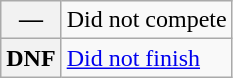<table class="wikitable">
<tr>
<th scope="row">—</th>
<td>Did not compete</td>
</tr>
<tr>
<th scope="row">DNF</th>
<td><a href='#'>Did not finish</a></td>
</tr>
</table>
